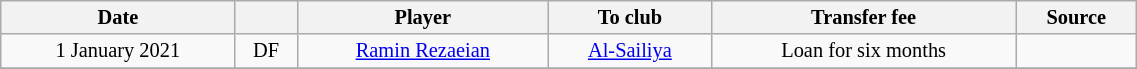<table class="wikitable sortable" style="width:60%; text-align:center; font-size:85%; text-align:centre;">
<tr>
<th>Date</th>
<th></th>
<th>Player</th>
<th>To club</th>
<th>Transfer fee</th>
<th>Source</th>
</tr>
<tr>
<td>1 January 2021</td>
<td>DF</td>
<td> <a href='#'>Ramin Rezaeian</a></td>
<td><a href='#'>Al-Sailiya</a></td>
<td>Loan for six months</td>
<td></td>
</tr>
<tr>
</tr>
</table>
